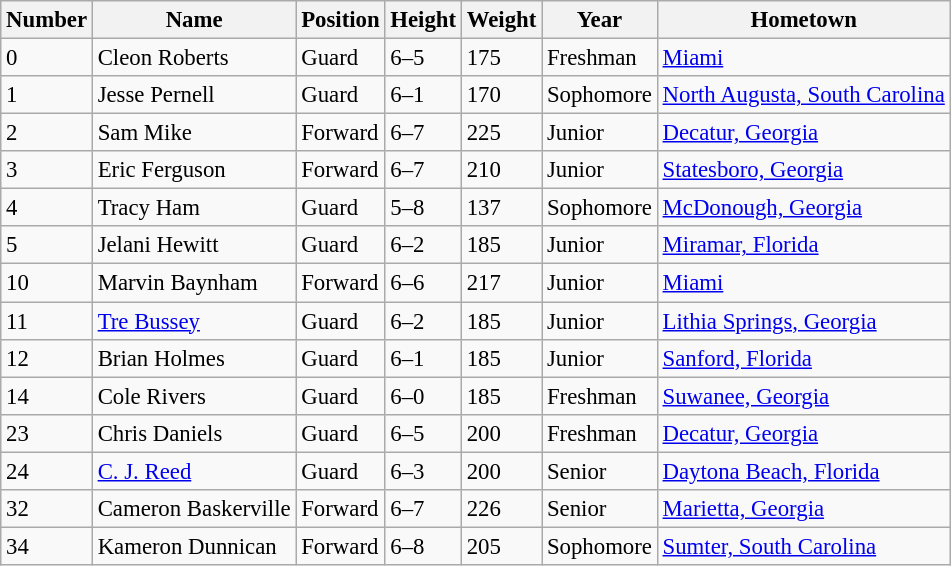<table class="wikitable" style="font-size: 95%;">
<tr>
<th>Number</th>
<th>Name</th>
<th>Position</th>
<th>Height</th>
<th>Weight</th>
<th>Year</th>
<th>Hometown</th>
</tr>
<tr>
<td>0</td>
<td>Cleon Roberts</td>
<td>Guard</td>
<td>6–5</td>
<td>175</td>
<td>Freshman</td>
<td><a href='#'>Miami</a></td>
</tr>
<tr>
<td>1</td>
<td>Jesse Pernell</td>
<td>Guard</td>
<td>6–1</td>
<td>170</td>
<td>Sophomore</td>
<td><a href='#'>North Augusta, South Carolina</a></td>
</tr>
<tr>
<td>2</td>
<td>Sam Mike</td>
<td>Forward</td>
<td>6–7</td>
<td>225</td>
<td>Junior</td>
<td><a href='#'>Decatur, Georgia</a></td>
</tr>
<tr>
<td>3</td>
<td>Eric Ferguson</td>
<td>Forward</td>
<td>6–7</td>
<td>210</td>
<td>Junior</td>
<td><a href='#'>Statesboro, Georgia</a></td>
</tr>
<tr>
<td>4</td>
<td>Tracy Ham</td>
<td>Guard</td>
<td>5–8</td>
<td>137</td>
<td>Sophomore</td>
<td><a href='#'>McDonough, Georgia</a></td>
</tr>
<tr>
<td>5</td>
<td>Jelani Hewitt</td>
<td>Guard</td>
<td>6–2</td>
<td>185</td>
<td>Junior</td>
<td><a href='#'>Miramar, Florida</a></td>
</tr>
<tr>
<td>10</td>
<td>Marvin Baynham</td>
<td>Forward</td>
<td>6–6</td>
<td>217</td>
<td>Junior</td>
<td><a href='#'>Miami</a></td>
</tr>
<tr>
<td>11</td>
<td><a href='#'>Tre Bussey</a></td>
<td>Guard</td>
<td>6–2</td>
<td>185</td>
<td>Junior</td>
<td><a href='#'>Lithia Springs, Georgia</a></td>
</tr>
<tr>
<td>12</td>
<td>Brian Holmes</td>
<td>Guard</td>
<td>6–1</td>
<td>185</td>
<td>Junior</td>
<td><a href='#'>Sanford, Florida</a></td>
</tr>
<tr>
<td>14</td>
<td>Cole Rivers</td>
<td>Guard</td>
<td>6–0</td>
<td>185</td>
<td>Freshman</td>
<td><a href='#'>Suwanee, Georgia</a></td>
</tr>
<tr>
<td>23</td>
<td>Chris Daniels</td>
<td>Guard</td>
<td>6–5</td>
<td>200</td>
<td>Freshman</td>
<td><a href='#'>Decatur, Georgia</a></td>
</tr>
<tr>
<td>24</td>
<td><a href='#'>C. J. Reed</a></td>
<td>Guard</td>
<td>6–3</td>
<td>200</td>
<td>Senior</td>
<td><a href='#'>Daytona Beach, Florida</a></td>
</tr>
<tr>
<td>32</td>
<td>Cameron Baskerville</td>
<td>Forward</td>
<td>6–7</td>
<td>226</td>
<td>Senior</td>
<td><a href='#'>Marietta, Georgia</a></td>
</tr>
<tr>
<td>34</td>
<td>Kameron Dunnican</td>
<td>Forward</td>
<td>6–8</td>
<td>205</td>
<td>Sophomore</td>
<td><a href='#'>Sumter, South Carolina</a></td>
</tr>
</table>
